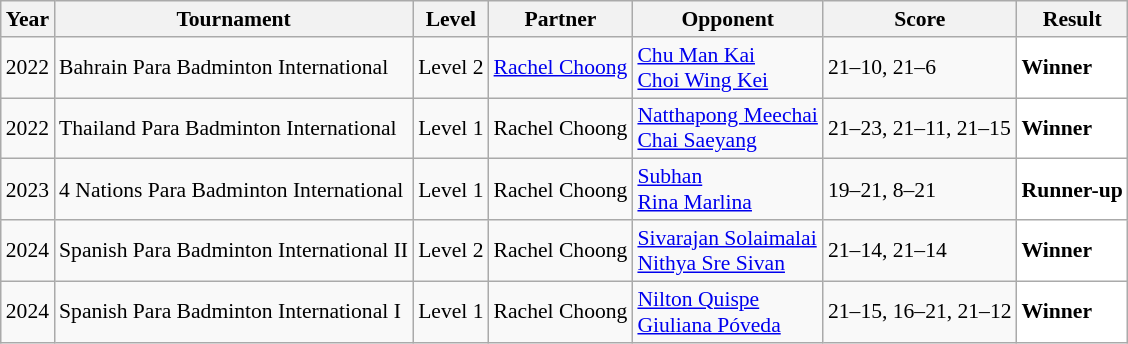<table class="sortable wikitable" style="font-size: 90%;">
<tr>
<th>Year</th>
<th>Tournament</th>
<th>Level</th>
<th>Partner</th>
<th>Opponent</th>
<th>Score</th>
<th>Result</th>
</tr>
<tr>
<td align="center">2022</td>
<td align="left">Bahrain Para Badminton International</td>
<td align="left">Level 2</td>
<td> <a href='#'>Rachel Choong</a></td>
<td align="left"> <a href='#'>Chu Man Kai</a><br> <a href='#'>Choi Wing Kei</a></td>
<td align="left">21–10, 21–6</td>
<td style="text-align:left; background:white"> <strong>Winner</strong></td>
</tr>
<tr>
<td align="center">2022</td>
<td align="left">Thailand Para Badminton International</td>
<td align="left">Level 1</td>
<td> Rachel Choong</td>
<td align="left"> <a href='#'>Natthapong Meechai</a><br> <a href='#'>Chai Saeyang</a></td>
<td align="left">21–23, 21–11, 21–15</td>
<td style="text-align:left; background:white"> <strong>Winner</strong></td>
</tr>
<tr>
<td align="center">2023</td>
<td align="left">4 Nations Para Badminton International</td>
<td align="left">Level 1</td>
<td align="left"> Rachel Choong</td>
<td align="left"> <a href='#'>Subhan</a><br> <a href='#'>Rina Marlina</a></td>
<td align="left">19–21, 8–21</td>
<td style="text-align:left; background:white"> <strong>Runner-up</strong></td>
</tr>
<tr>
<td align="center">2024</td>
<td align="left">Spanish Para Badminton International II</td>
<td align="left">Level 2</td>
<td align="left"> Rachel Choong</td>
<td align="left"> <a href='#'>Sivarajan Solaimalai</a><br> <a href='#'>Nithya Sre Sivan</a></td>
<td align="left">21–14, 21–14</td>
<td style="text-align:left; background:white"> <strong>Winner</strong></td>
</tr>
<tr>
<td align="center">2024</td>
<td align="left">Spanish Para Badminton International I</td>
<td align="left">Level 1</td>
<td> Rachel Choong</td>
<td align="left"> <a href='#'>Nilton Quispe</a><br> <a href='#'>Giuliana Póveda</a></td>
<td align="left">21–15, 16–21, 21–12</td>
<td style="text-align:left; background:white"> <strong>Winner</strong></td>
</tr>
</table>
